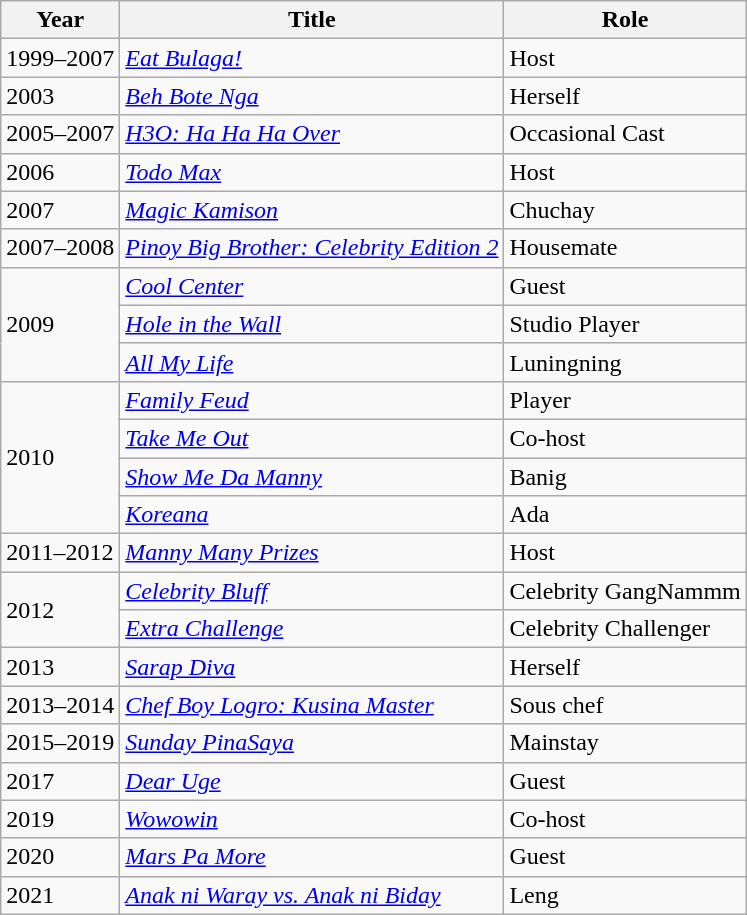<table class="wikitable sortable">
<tr>
<th>Year</th>
<th>Title</th>
<th>Role</th>
</tr>
<tr>
<td>1999–2007</td>
<td><em><a href='#'>Eat Bulaga!</a></em></td>
<td>Host</td>
</tr>
<tr>
<td>2003</td>
<td><em><a href='#'>Beh Bote Nga</a></em></td>
<td>Herself</td>
</tr>
<tr>
<td>2005–2007</td>
<td><em><a href='#'>H3O: Ha Ha Ha Over</a></em></td>
<td>Occasional Cast</td>
</tr>
<tr>
<td>2006</td>
<td><em><a href='#'>Todo Max</a></em></td>
<td>Host</td>
</tr>
<tr>
<td>2007</td>
<td><em><a href='#'>Magic Kamison</a></em></td>
<td>Chuchay</td>
</tr>
<tr>
<td>2007–2008</td>
<td><em><a href='#'>Pinoy Big Brother: Celebrity Edition 2</a></em></td>
<td>Housemate</td>
</tr>
<tr>
<td rowspan="3">2009</td>
<td><em><a href='#'>Cool Center</a></em></td>
<td>Guest</td>
</tr>
<tr>
<td><em><a href='#'>Hole in the Wall</a></em></td>
<td>Studio Player</td>
</tr>
<tr>
<td><em><a href='#'>All My Life</a></em></td>
<td>Luningning</td>
</tr>
<tr>
<td rowspan="4">2010</td>
<td><em><a href='#'>Family Feud</a></em></td>
<td>Player</td>
</tr>
<tr>
<td><em><a href='#'>Take Me Out</a></em></td>
<td>Co-host</td>
</tr>
<tr>
<td><em><a href='#'>Show Me Da Manny</a></em></td>
<td>Banig</td>
</tr>
<tr>
<td><em><a href='#'>Koreana</a></em></td>
<td>Ada</td>
</tr>
<tr>
<td>2011–2012</td>
<td><em><a href='#'>Manny Many Prizes</a></em></td>
<td>Host</td>
</tr>
<tr>
<td rowspan="2">2012</td>
<td><em><a href='#'>Celebrity Bluff</a></em></td>
<td>Celebrity GangNammm</td>
</tr>
<tr>
<td><em><a href='#'>Extra Challenge</a></em></td>
<td>Celebrity Challenger</td>
</tr>
<tr>
<td>2013</td>
<td><em><a href='#'>Sarap Diva</a></em></td>
<td>Herself</td>
</tr>
<tr>
<td>2013–2014</td>
<td><em><a href='#'>Chef Boy Logro: Kusina Master</a></em></td>
<td>Sous chef</td>
</tr>
<tr>
<td>2015–2019</td>
<td><em><a href='#'>Sunday PinaSaya</a></em></td>
<td>Mainstay</td>
</tr>
<tr>
<td>2017</td>
<td><em><a href='#'>Dear Uge</a></em></td>
<td>Guest</td>
</tr>
<tr>
<td>2019</td>
<td><em><a href='#'>Wowowin</a></em></td>
<td>Co-host</td>
</tr>
<tr>
<td>2020</td>
<td><em><a href='#'>Mars Pa More</a></em></td>
<td>Guest</td>
</tr>
<tr>
<td>2021</td>
<td><em><a href='#'>Anak ni Waray vs. Anak ni Biday</a></em></td>
<td>Leng</td>
</tr>
</table>
